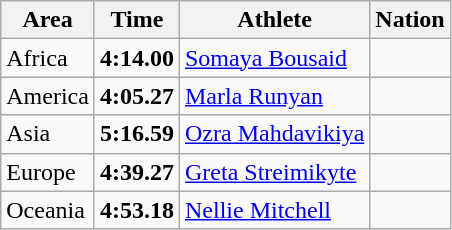<table class="wikitable">
<tr>
<th>Area</th>
<th>Time</th>
<th>Athlete</th>
<th>Nation</th>
</tr>
<tr>
<td>Africa</td>
<td><strong>4:14.00</strong></td>
<td><a href='#'>Somaya Bousaid</a></td>
<td></td>
</tr>
<tr>
<td>America</td>
<td><strong>4:05.27</strong> </td>
<td><a href='#'>Marla Runyan</a></td>
<td></td>
</tr>
<tr>
<td>Asia</td>
<td><strong>5:16.59</strong></td>
<td><a href='#'>Ozra Mahdavikiya</a></td>
<td></td>
</tr>
<tr>
<td>Europe</td>
<td><strong>4:39.27</strong></td>
<td><a href='#'>Greta Streimikyte</a></td>
<td></td>
</tr>
<tr>
<td>Oceania</td>
<td><strong>4:53.18</strong></td>
<td><a href='#'>Nellie Mitchell</a></td>
<td></td>
</tr>
</table>
